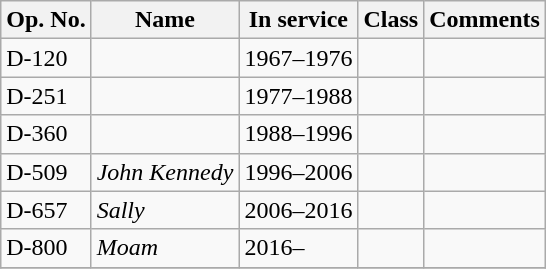<table class="wikitable">
<tr>
<th>Op. No.</th>
<th>Name</th>
<th>In service</th>
<th>Class</th>
<th>Comments</th>
</tr>
<tr>
<td>D-120</td>
<td></td>
<td>1967–1976</td>
<td></td>
<td></td>
</tr>
<tr>
<td>D-251</td>
<td></td>
<td>1977–1988</td>
<td></td>
<td></td>
</tr>
<tr>
<td>D-360</td>
<td></td>
<td>1988–1996</td>
<td></td>
<td></td>
</tr>
<tr>
<td>D-509</td>
<td><em>John Kennedy</em></td>
<td>1996–2006</td>
<td></td>
<td></td>
</tr>
<tr>
<td>D-657</td>
<td><em>Sally</em></td>
<td>2006–2016</td>
<td></td>
<td></td>
</tr>
<tr>
<td>D-800</td>
<td><em>Moam</em></td>
<td>2016–</td>
<td></td>
<td></td>
</tr>
<tr>
</tr>
</table>
